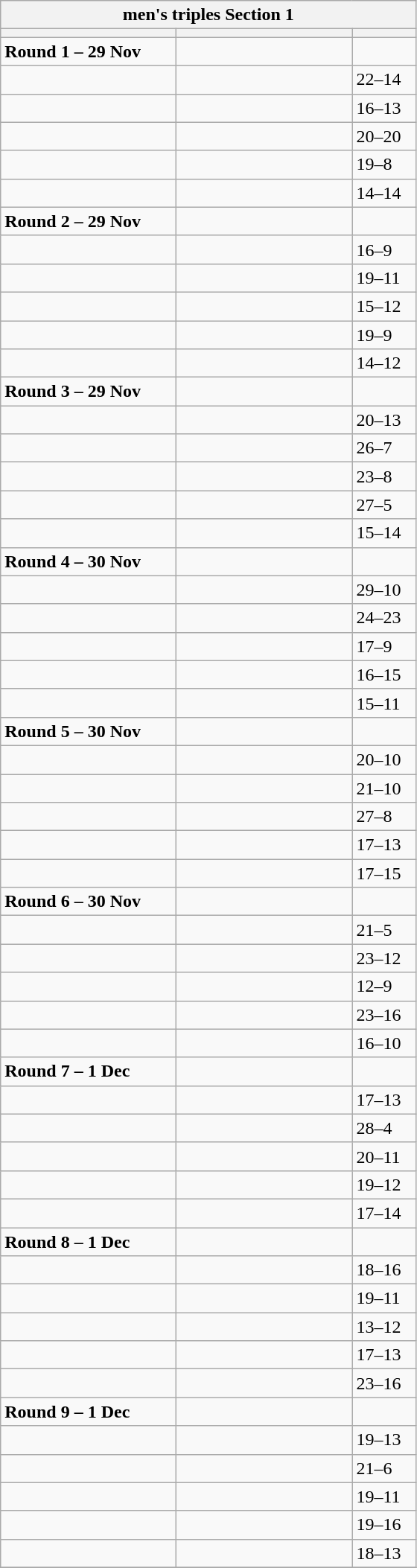<table class="wikitable">
<tr>
<th colspan="3">men's triples Section 1</th>
</tr>
<tr>
<th width=150></th>
<th width=150></th>
<th width=50></th>
</tr>
<tr>
<td><strong>Round 1 – 29 Nov</strong></td>
<td></td>
<td></td>
</tr>
<tr>
<td></td>
<td></td>
<td>22–14</td>
</tr>
<tr>
<td></td>
<td></td>
<td>16–13</td>
</tr>
<tr>
<td></td>
<td></td>
<td>20–20</td>
</tr>
<tr>
<td></td>
<td></td>
<td>19–8</td>
</tr>
<tr>
<td></td>
<td></td>
<td>14–14</td>
</tr>
<tr>
<td><strong>Round 2 – 29 Nov</strong></td>
<td></td>
<td></td>
</tr>
<tr>
<td></td>
<td></td>
<td>16–9</td>
</tr>
<tr>
<td></td>
<td></td>
<td>19–11</td>
</tr>
<tr>
<td></td>
<td></td>
<td>15–12</td>
</tr>
<tr>
<td></td>
<td></td>
<td>19–9</td>
</tr>
<tr>
<td></td>
<td></td>
<td>14–12</td>
</tr>
<tr>
<td><strong>Round 3 – 29 Nov</strong></td>
<td></td>
<td></td>
</tr>
<tr>
<td></td>
<td></td>
<td>20–13</td>
</tr>
<tr>
<td></td>
<td></td>
<td>26–7</td>
</tr>
<tr>
<td></td>
<td></td>
<td>23–8</td>
</tr>
<tr>
<td></td>
<td></td>
<td>27–5</td>
</tr>
<tr>
<td></td>
<td></td>
<td>15–14</td>
</tr>
<tr>
<td><strong>Round 4 – 30 Nov</strong></td>
<td></td>
<td></td>
</tr>
<tr>
<td></td>
<td></td>
<td>29–10</td>
</tr>
<tr>
<td></td>
<td></td>
<td>24–23</td>
</tr>
<tr>
<td></td>
<td></td>
<td>17–9</td>
</tr>
<tr>
<td></td>
<td></td>
<td>16–15</td>
</tr>
<tr>
<td></td>
<td></td>
<td>15–11</td>
</tr>
<tr>
<td><strong>Round 5 – 30 Nov</strong></td>
<td></td>
<td></td>
</tr>
<tr>
<td></td>
<td></td>
<td>20–10</td>
</tr>
<tr>
<td></td>
<td></td>
<td>21–10</td>
</tr>
<tr>
<td></td>
<td></td>
<td>27–8</td>
</tr>
<tr>
<td></td>
<td></td>
<td>17–13</td>
</tr>
<tr>
<td></td>
<td></td>
<td>17–15</td>
</tr>
<tr>
<td><strong>Round 6  – 30 Nov </strong></td>
<td></td>
<td></td>
</tr>
<tr>
<td></td>
<td></td>
<td>21–5</td>
</tr>
<tr>
<td></td>
<td></td>
<td>23–12</td>
</tr>
<tr>
<td></td>
<td></td>
<td>12–9</td>
</tr>
<tr>
<td></td>
<td></td>
<td>23–16</td>
</tr>
<tr>
<td></td>
<td></td>
<td>16–10</td>
</tr>
<tr>
<td><strong>Round 7 – 1 Dec </strong></td>
<td></td>
<td></td>
</tr>
<tr>
<td></td>
<td></td>
<td>17–13</td>
</tr>
<tr>
<td></td>
<td></td>
<td>28–4</td>
</tr>
<tr>
<td></td>
<td></td>
<td>20–11</td>
</tr>
<tr>
<td></td>
<td></td>
<td>19–12</td>
</tr>
<tr>
<td></td>
<td></td>
<td>17–14</td>
</tr>
<tr>
<td><strong>Round 8 – 1 Dec </strong></td>
<td></td>
<td></td>
</tr>
<tr>
<td></td>
<td></td>
<td>18–16</td>
</tr>
<tr>
<td></td>
<td></td>
<td>19–11</td>
</tr>
<tr>
<td></td>
<td></td>
<td>13–12</td>
</tr>
<tr>
<td></td>
<td></td>
<td>17–13</td>
</tr>
<tr>
<td></td>
<td></td>
<td>23–16</td>
</tr>
<tr>
<td><strong>Round 9 – 1 Dec </strong></td>
<td></td>
<td></td>
</tr>
<tr>
<td></td>
<td></td>
<td>19–13</td>
</tr>
<tr>
<td></td>
<td></td>
<td>21–6</td>
</tr>
<tr>
<td></td>
<td></td>
<td>19–11</td>
</tr>
<tr>
<td></td>
<td></td>
<td>19–16</td>
</tr>
<tr>
<td></td>
<td></td>
<td>18–13</td>
</tr>
<tr>
</tr>
</table>
